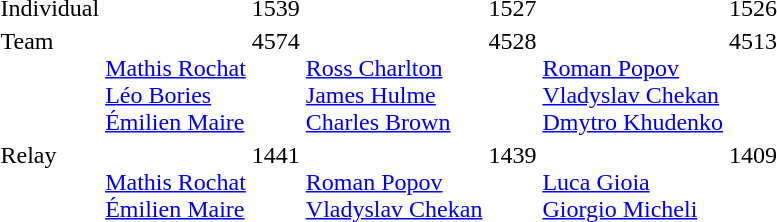<table>
<tr style="vertical-align:top;">
<td>Individual</td>
<td></td>
<td>1539</td>
<td></td>
<td>1527</td>
<td></td>
<td>1526</td>
</tr>
<tr style="vertical-align:top;">
<td>Team</td>
<td><br><a href='#'>Mathis Rochat</a><br><a href='#'>Léo Bories</a><br><a href='#'>Émilien Maire</a></td>
<td>4574</td>
<td><br><a href='#'>Ross Charlton</a><br><a href='#'>James Hulme</a><br><a href='#'>Charles Brown</a></td>
<td>4528</td>
<td><br><a href='#'>Roman Popov</a><br><a href='#'>Vladyslav Chekan</a><br><a href='#'>Dmytro Khudenko</a></td>
<td>4513</td>
</tr>
<tr style="vertical-align:top;">
<td>Relay</td>
<td><br><a href='#'>Mathis Rochat</a><br><a href='#'>Émilien Maire</a></td>
<td>1441</td>
<td><br><a href='#'>Roman Popov</a><br><a href='#'>Vladyslav Chekan</a></td>
<td>1439</td>
<td><br><a href='#'>Luca Gioia</a><br><a href='#'>Giorgio Micheli</a></td>
<td>1409</td>
</tr>
</table>
